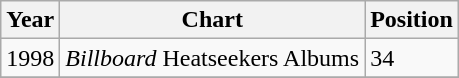<table class="wikitable">
<tr>
<th>Year</th>
<th>Chart</th>
<th>Position</th>
</tr>
<tr>
<td>1998</td>
<td><em>Billboard</em> Heatseekers Albums</td>
<td>34</td>
</tr>
<tr>
</tr>
</table>
